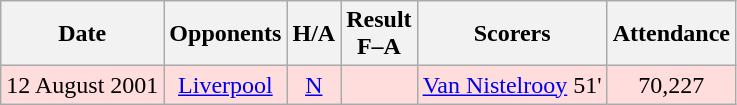<table class="wikitable" style="text-align:center">
<tr>
<th>Date</th>
<th>Opponents</th>
<th>H/A</th>
<th>Result<br>F–A</th>
<th>Scorers</th>
<th>Attendance</th>
</tr>
<tr bgcolor="#ffdddd">
<td>12 August 2001</td>
<td><a href='#'>Liverpool</a></td>
<td><a href='#'>N</a></td>
<td></td>
<td><a href='#'>Van Nistelrooy</a> 51'</td>
<td>70,227</td>
</tr>
</table>
